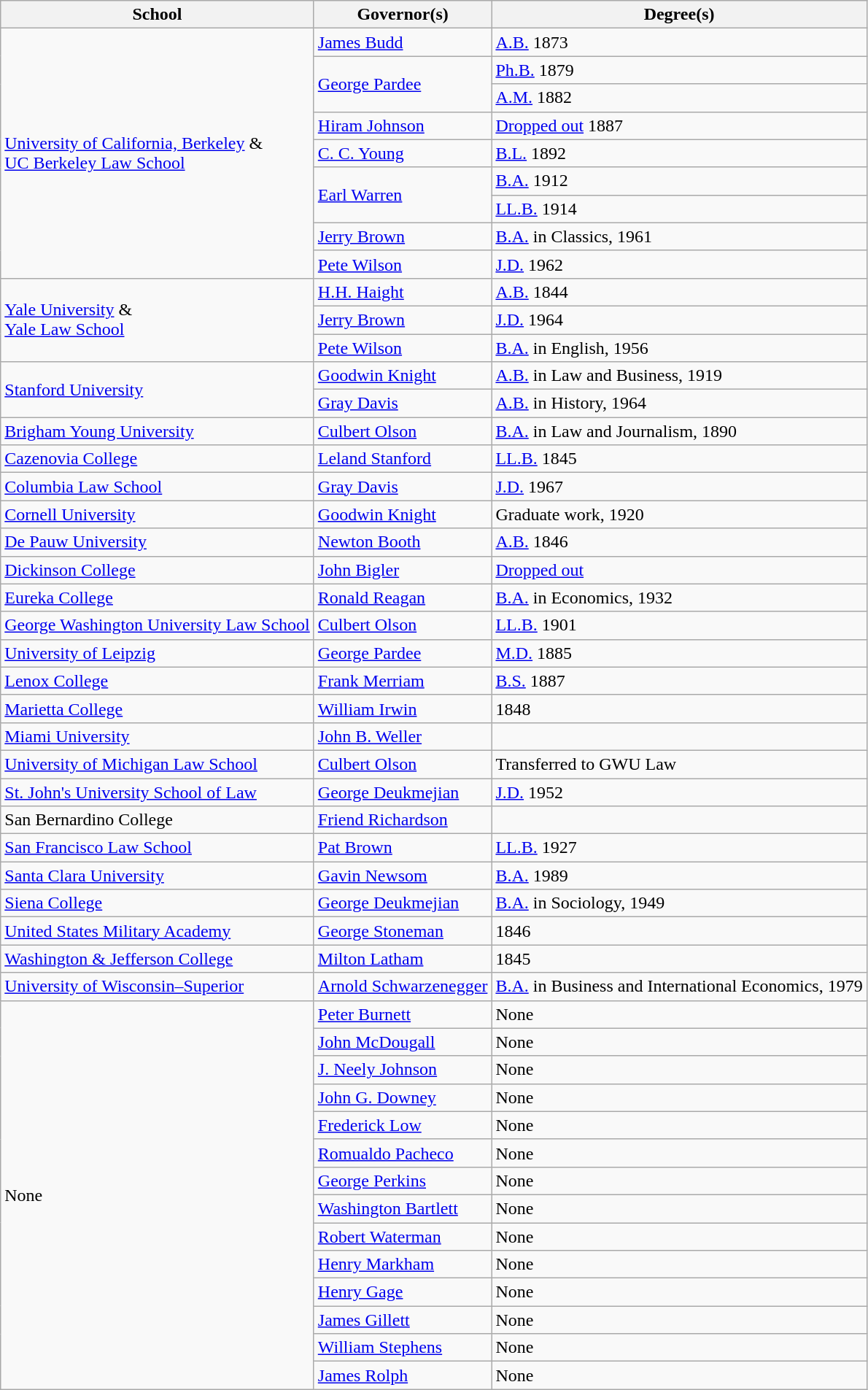<table class="wikitable">
<tr>
<th>School</th>
<th>Governor(s)</th>
<th>Degree(s)</th>
</tr>
<tr>
<td nowrap rowspan=9><a href='#'>University of California, Berkeley</a> &<br><a href='#'>UC Berkeley Law School</a></td>
<td><a href='#'>James Budd</a></td>
<td><a href='#'>A.B.</a> 1873</td>
</tr>
<tr>
<td rowspan=2><a href='#'>George Pardee</a></td>
<td><a href='#'>Ph.B.</a> 1879</td>
</tr>
<tr>
<td><a href='#'>A.M.</a> 1882</td>
</tr>
<tr>
<td><a href='#'>Hiram Johnson</a></td>
<td><a href='#'>Dropped out</a> 1887</td>
</tr>
<tr>
<td><a href='#'>C. C. Young</a></td>
<td><a href='#'>B.L.</a> 1892</td>
</tr>
<tr>
<td rowspan=2><a href='#'>Earl Warren</a></td>
<td><a href='#'>B.A.</a> 1912</td>
</tr>
<tr>
<td><a href='#'>LL.B.</a> 1914</td>
</tr>
<tr>
<td><a href='#'>Jerry Brown</a></td>
<td><a href='#'>B.A.</a> in Classics, 1961</td>
</tr>
<tr>
<td><a href='#'>Pete Wilson</a></td>
<td><a href='#'>J.D.</a> 1962</td>
</tr>
<tr>
<td nowrap rowspan=3><a href='#'>Yale University</a> &<br><a href='#'>Yale Law School</a></td>
<td><a href='#'>H.H. Haight</a></td>
<td><a href='#'>A.B.</a> 1844</td>
</tr>
<tr>
<td><a href='#'>Jerry Brown</a></td>
<td><a href='#'>J.D.</a> 1964</td>
</tr>
<tr>
<td><a href='#'>Pete Wilson</a></td>
<td><a href='#'>B.A.</a> in English, 1956</td>
</tr>
<tr>
<td nowrap rowspan=2><a href='#'>Stanford University</a></td>
<td><a href='#'>Goodwin Knight</a></td>
<td><a href='#'>A.B.</a> in Law and Business, 1919</td>
</tr>
<tr>
<td><a href='#'>Gray Davis</a></td>
<td><a href='#'>A.B.</a> in History, 1964</td>
</tr>
<tr>
<td nowrap><a href='#'>Brigham Young University</a></td>
<td><a href='#'>Culbert Olson</a></td>
<td><a href='#'>B.A.</a> in Law and Journalism, 1890</td>
</tr>
<tr>
<td nowrap><a href='#'>Cazenovia College</a></td>
<td><a href='#'>Leland Stanford</a></td>
<td><a href='#'>LL.B.</a> 1845</td>
</tr>
<tr>
<td nowrap><a href='#'>Columbia Law School</a></td>
<td><a href='#'>Gray Davis</a></td>
<td><a href='#'>J.D.</a> 1967</td>
</tr>
<tr>
<td nowrap><a href='#'>Cornell University</a></td>
<td><a href='#'>Goodwin Knight</a></td>
<td>Graduate work, 1920</td>
</tr>
<tr>
<td nowrap><a href='#'>De Pauw University</a></td>
<td><a href='#'>Newton Booth</a></td>
<td><a href='#'>A.B.</a> 1846</td>
</tr>
<tr>
<td nowrap><a href='#'>Dickinson College</a></td>
<td><a href='#'>John Bigler</a></td>
<td><a href='#'>Dropped out</a></td>
</tr>
<tr>
<td nowrap><a href='#'>Eureka College</a></td>
<td><a href='#'>Ronald Reagan</a></td>
<td><a href='#'>B.A.</a> in Economics, 1932</td>
</tr>
<tr>
<td nowrap><a href='#'>George Washington University Law School</a></td>
<td><a href='#'>Culbert Olson</a></td>
<td><a href='#'>LL.B.</a> 1901</td>
</tr>
<tr>
<td nowrap><a href='#'>University of Leipzig</a></td>
<td><a href='#'>George Pardee</a></td>
<td><a href='#'>M.D.</a> 1885</td>
</tr>
<tr>
<td nowrap><a href='#'>Lenox College</a></td>
<td><a href='#'>Frank Merriam</a></td>
<td><a href='#'>B.S.</a> 1887</td>
</tr>
<tr>
<td nowrap><a href='#'>Marietta College</a></td>
<td><a href='#'>William Irwin</a></td>
<td>1848</td>
</tr>
<tr>
<td nowrap><a href='#'>Miami University</a></td>
<td><a href='#'>John B. Weller</a></td>
</tr>
<tr>
<td nowrap><a href='#'>University of Michigan Law School</a></td>
<td><a href='#'>Culbert Olson</a></td>
<td>Transferred to GWU Law</td>
</tr>
<tr>
<td nowrap><a href='#'>St. John's University School of Law</a></td>
<td><a href='#'>George Deukmejian</a></td>
<td><a href='#'>J.D.</a> 1952</td>
</tr>
<tr>
<td nowrap>San Bernardino College</td>
<td><a href='#'>Friend Richardson</a></td>
</tr>
<tr>
<td nowrap><a href='#'>San Francisco Law School</a></td>
<td><a href='#'>Pat Brown</a></td>
<td><a href='#'>LL.B.</a> 1927</td>
</tr>
<tr>
<td nowrap><a href='#'>Santa Clara University</a></td>
<td><a href='#'>Gavin Newsom</a></td>
<td><a href='#'>B.A.</a> 1989</td>
</tr>
<tr>
<td nowrap><a href='#'>Siena College</a></td>
<td><a href='#'>George Deukmejian</a></td>
<td><a href='#'>B.A.</a> in Sociology, 1949</td>
</tr>
<tr>
<td nowrap><a href='#'>United States Military Academy</a></td>
<td><a href='#'>George Stoneman</a></td>
<td>1846</td>
</tr>
<tr>
<td nowrap><a href='#'>Washington & Jefferson College</a></td>
<td><a href='#'>Milton Latham</a></td>
<td>1845</td>
</tr>
<tr>
<td nowrap><a href='#'>University of Wisconsin–Superior</a></td>
<td><a href='#'>Arnold Schwarzenegger</a></td>
<td><a href='#'>B.A.</a> in Business and International Economics, 1979</td>
</tr>
<tr>
<td nowrap rowspan=14>None</td>
<td><a href='#'>Peter Burnett</a></td>
<td>None</td>
</tr>
<tr>
<td nowrap><a href='#'>John McDougall</a></td>
<td>None</td>
</tr>
<tr>
<td nowrap><a href='#'>J. Neely Johnson</a></td>
<td>None</td>
</tr>
<tr>
<td nowrap><a href='#'>John G. Downey</a></td>
<td>None</td>
</tr>
<tr>
<td nowrap><a href='#'>Frederick Low</a></td>
<td>None</td>
</tr>
<tr>
<td nowrap><a href='#'>Romualdo Pacheco</a></td>
<td>None</td>
</tr>
<tr>
<td nowrap><a href='#'>George Perkins</a></td>
<td>None</td>
</tr>
<tr>
<td nowrap><a href='#'>Washington Bartlett</a></td>
<td>None</td>
</tr>
<tr>
<td nowrap><a href='#'>Robert Waterman</a></td>
<td>None</td>
</tr>
<tr>
<td nowrap><a href='#'>Henry Markham</a></td>
<td>None</td>
</tr>
<tr>
<td nowrap><a href='#'>Henry Gage</a></td>
<td>None</td>
</tr>
<tr>
<td nowrap><a href='#'>James Gillett</a></td>
<td>None</td>
</tr>
<tr>
<td nowrap><a href='#'>William Stephens</a></td>
<td>None</td>
</tr>
<tr>
<td nowrap><a href='#'>James Rolph</a></td>
<td>None</td>
</tr>
</table>
